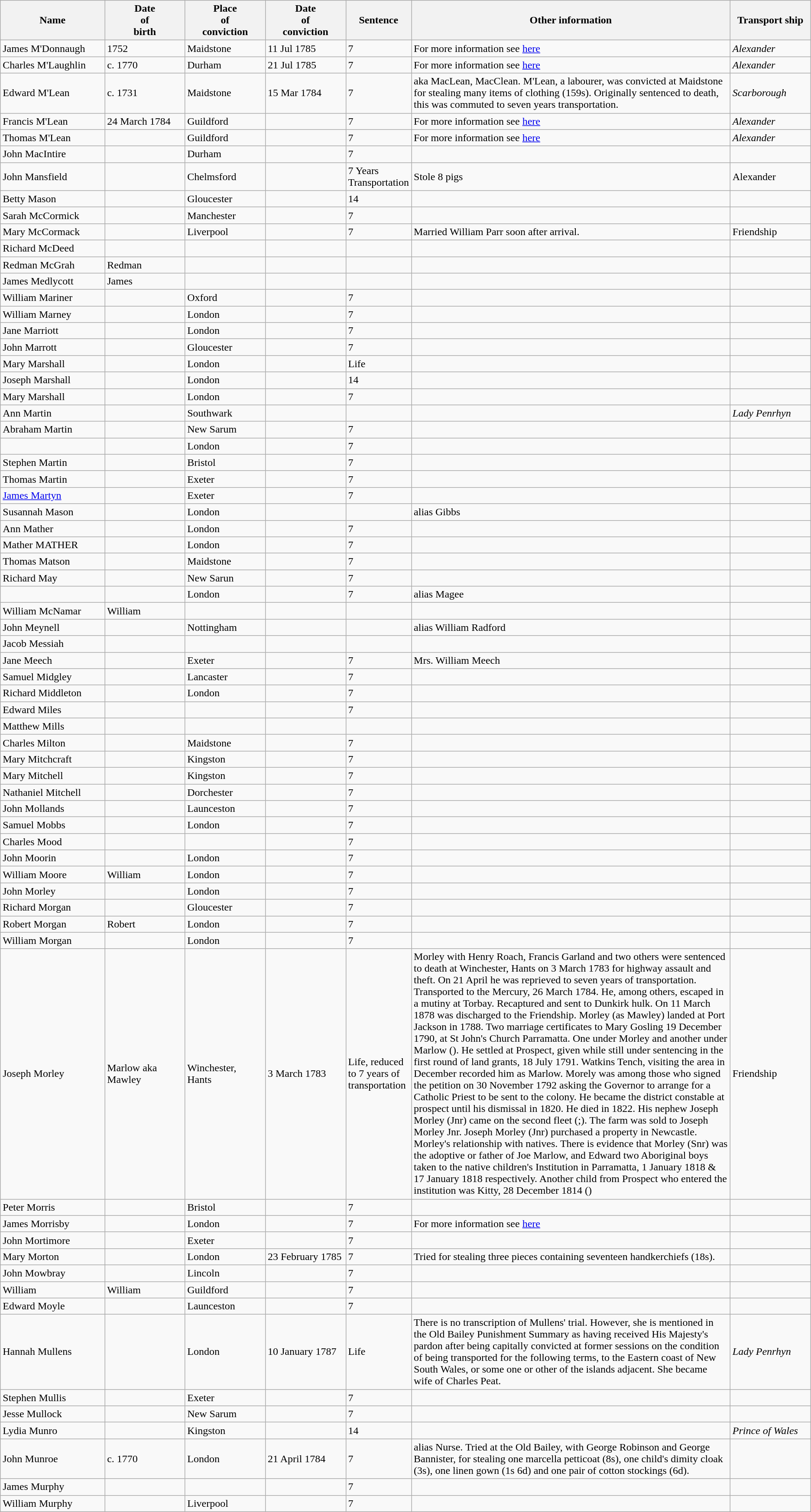<table class="wikitable sortable plainrowheaders" style="width=1024px;">
<tr>
<th style="width: 13%;">Name</th>
<th style="width: 10%;">Date<br>of<br>birth</th>
<th style="width: 10%;">Place<br>of<br>conviction</th>
<th style="width: 10%;">Date<br>of<br>conviction</th>
<th style="width: 7%;">Sentence</th>
<th style="width: 40%;">Other information</th>
<th style="width: 10%;">Transport ship</th>
</tr>
<tr>
<td data-sort-value="MCDONNAUGH, James">James M'Donnaugh</td>
<td>1752</td>
<td>Maidstone</td>
<td>11 Jul 1785</td>
<td>7</td>
<td>For more information see <a href='#'>here</a></td>
<td><em>Alexander</em></td>
</tr>
<tr>
<td data-sort-value="MCLAUGHLIN, Charles">Charles M'Laughlin</td>
<td>c. 1770</td>
<td>Durham</td>
<td>21 Jul 1785</td>
<td>7</td>
<td>For more information see <a href='#'>here</a></td>
<td><em>Alexander</em></td>
</tr>
<tr>
<td data-sort-value="MCLEAN, Edward">Edward M'Lean</td>
<td>c. 1731</td>
<td>Maidstone</td>
<td>15 Mar 1784</td>
<td>7</td>
<td>aka MacLean, MacClean. M'Lean, a labourer, was convicted at Maidstone for stealing many items of clothing (159s). Originally sentenced to death, this was commuted to seven years transportation.</td>
<td><em>Scarborough</em></td>
</tr>
<tr>
<td data-sort-value="MCLEAN, Francis">Francis M'Lean</td>
<td>24 March 1784</td>
<td>Guildford</td>
<td></td>
<td>7</td>
<td>For more information see <a href='#'>here</a></td>
<td><em>Alexander</em></td>
</tr>
<tr>
<td data-sort-value="MCLean, Thomas">Thomas M'Lean</td>
<td></td>
<td>Guildford</td>
<td></td>
<td>7</td>
<td>For more information see <a href='#'>here</a></td>
<td><em>Alexander</em></td>
</tr>
<tr>
<td data-sort-value="MACINTIRE, John">John MacIntire</td>
<td></td>
<td>Durham</td>
<td></td>
<td>7</td>
<td></td>
<td></td>
</tr>
<tr>
<td data-sort-value="MANSFIELD, John">John Mansfield</td>
<td></td>
<td>Chelmsford</td>
<td></td>
<td>7 Years Transportation</td>
<td>Stole 8 pigs</td>
<td>Alexander</td>
</tr>
<tr>
<td data-sort-value="Mason, Betty">Betty Mason</td>
<td></td>
<td>Gloucester</td>
<td></td>
<td>14</td>
<td></td>
<td></td>
</tr>
<tr>
<td data-sort-value="McCORMICK, Sarah">Sarah McCormick</td>
<td></td>
<td>Manchester</td>
<td></td>
<td>7</td>
<td></td>
<td></td>
</tr>
<tr>
<td data-sort-value="McCORMACK, Mary">Mary McCormack</td>
<td></td>
<td>Liverpool</td>
<td></td>
<td>7</td>
<td>Married William Parr soon after arrival.</td>
<td>Friendship</td>
</tr>
<tr>
<td data-sort-value="McDEED, Richard">Richard McDeed</td>
<td></td>
<td></td>
<td></td>
<td></td>
<td></td>
<td></td>
</tr>
<tr>
<td data-sort-value="McGRAH, Redman">Redman McGrah</td>
<td>Redman</td>
<td></td>
<td></td>
<td></td>
<td></td>
<td></td>
</tr>
<tr>
<td data-sort-value="Medlycott, James">James Medlycott</td>
<td>James</td>
<td></td>
<td></td>
<td></td>
<td></td>
<td></td>
</tr>
<tr>
<td data-sort-value="MARINER, William">William Mariner</td>
<td></td>
<td>Oxford</td>
<td></td>
<td>7</td>
<td></td>
<td></td>
</tr>
<tr>
<td data-sort-value="MARNEY, William">William Marney</td>
<td></td>
<td>London</td>
<td></td>
<td>7</td>
<td></td>
<td></td>
</tr>
<tr>
<td data-sort-value="MARRIOTT, Jane">Jane Marriott</td>
<td></td>
<td>London</td>
<td></td>
<td>7</td>
<td></td>
<td></td>
</tr>
<tr>
<td data-sort-value="MARROTT, John">John Marrott</td>
<td></td>
<td>Gloucester</td>
<td></td>
<td>7</td>
<td></td>
<td></td>
</tr>
<tr>
<td data-sort-value="MARSHALL, Mary">Mary Marshall</td>
<td></td>
<td>London</td>
<td></td>
<td>Life</td>
<td></td>
<td></td>
</tr>
<tr>
<td data-sort-value="Marshall, Joseph">Joseph Marshall</td>
<td></td>
<td>London</td>
<td></td>
<td>14</td>
<td></td>
<td></td>
</tr>
<tr>
<td data-sort-value="Marshall, Mary">Mary Marshall</td>
<td></td>
<td>London</td>
<td></td>
<td>7</td>
<td></td>
<td></td>
</tr>
<tr>
<td data-sort-value="MARTIN, Ann">Ann Martin</td>
<td></td>
<td>Southwark</td>
<td></td>
<td></td>
<td></td>
<td><em>Lady Penrhyn</em></td>
</tr>
<tr>
<td data-sort-value="MARTIN, Abraham">Abraham Martin</td>
<td></td>
<td>New Sarum</td>
<td></td>
<td>7</td>
<td></td>
<td></td>
</tr>
<tr>
<td data-sort-value="MARTIN, John"></td>
<td></td>
<td>London</td>
<td></td>
<td>7</td>
<td></td>
<td></td>
</tr>
<tr>
<td data-sort-value="Martin, Stephen">Stephen Martin</td>
<td></td>
<td>Bristol</td>
<td></td>
<td>7</td>
<td></td>
<td></td>
</tr>
<tr>
<td data-sort-value="Martin, Thomas">Thomas Martin</td>
<td></td>
<td>Exeter</td>
<td></td>
<td>7</td>
<td></td>
<td></td>
</tr>
<tr>
<td data-sort-value="Martyn, James"><a href='#'>James Martyn</a></td>
<td></td>
<td>Exeter</td>
<td></td>
<td>7</td>
<td></td>
<td></td>
</tr>
<tr>
<td data-sort-value="Mason, Susannah">Susannah Mason</td>
<td></td>
<td>London</td>
<td></td>
<td></td>
<td>alias Gibbs</td>
<td></td>
</tr>
<tr>
<td data-sort-value="Mather, Ann">Ann Mather</td>
<td></td>
<td>London</td>
<td></td>
<td>7</td>
<td></td>
<td></td>
</tr>
<tr>
<td data-sort-value="Mather, Mather">Mather MATHER</td>
<td></td>
<td>London</td>
<td></td>
<td>7</td>
<td></td>
<td></td>
</tr>
<tr>
<td data-sort-value="Matson, Thomas">Thomas Matson</td>
<td></td>
<td>Maidstone</td>
<td></td>
<td>7</td>
<td></td>
<td></td>
</tr>
<tr>
<td data-sort-value="MAY, Richard">Richard May</td>
<td></td>
<td>New Sarun</td>
<td></td>
<td>7</td>
<td></td>
<td></td>
</tr>
<tr>
<td data-sort-value="McCABE, Eleanor"></td>
<td></td>
<td>London</td>
<td></td>
<td>7</td>
<td>alias Magee</td>
<td></td>
</tr>
<tr>
<td data-sort-value="McNAMAR, William">William McNamar</td>
<td>William</td>
<td></td>
<td></td>
<td></td>
<td></td>
<td></td>
</tr>
<tr>
<td data-sort-value="MEYNELL, John">John Meynell</td>
<td></td>
<td>Nottingham</td>
<td></td>
<td></td>
<td>alias William Radford</td>
<td></td>
</tr>
<tr>
<td data-sort-value="Messiah, Jacob">Jacob Messiah</td>
<td></td>
<td></td>
<td></td>
<td></td>
<td></td>
<td></td>
</tr>
<tr>
<td data-sort-value="MEECH, Jane">Jane Meech</td>
<td></td>
<td>Exeter</td>
<td></td>
<td>7</td>
<td>Mrs. William Meech</td>
<td></td>
</tr>
<tr>
<td data-sort-value="Midgley, Samuel">Samuel Midgley</td>
<td></td>
<td>Lancaster</td>
<td></td>
<td>7</td>
<td></td>
<td></td>
</tr>
<tr>
<td data-sort-value="MIDDLETON, Richard">Richard Middleton</td>
<td></td>
<td>London</td>
<td></td>
<td>7</td>
<td></td>
<td></td>
</tr>
<tr>
<td data-sort-value="MILES, Edward">Edward Miles</td>
<td></td>
<td></td>
<td></td>
<td>7</td>
<td></td>
<td></td>
</tr>
<tr>
<td data-sort-value="Mills, Matthew">Matthew Mills</td>
<td></td>
<td></td>
<td></td>
<td></td>
<td></td>
<td></td>
</tr>
<tr>
<td data-sort-value="Milton, Charles">Charles Milton</td>
<td></td>
<td>Maidstone</td>
<td></td>
<td>7</td>
<td></td>
<td></td>
</tr>
<tr>
<td data-sort-value="MITCHCRAFT, Mary">Mary Mitchcraft</td>
<td></td>
<td>Kingston</td>
<td></td>
<td>7</td>
<td></td>
<td></td>
</tr>
<tr>
<td data-sort-value="MITCHELL, Mary">Mary Mitchell</td>
<td></td>
<td>Kingston</td>
<td></td>
<td>7</td>
<td></td>
<td></td>
</tr>
<tr>
<td data-sort-value="Mitchell, Nathaniel">Nathaniel Mitchell</td>
<td></td>
<td>Dorchester</td>
<td></td>
<td>7</td>
<td></td>
<td></td>
</tr>
<tr>
<td data-sort-value="Mollands, John">John Mollands</td>
<td></td>
<td>Launceston</td>
<td></td>
<td>7</td>
<td></td>
<td></td>
</tr>
<tr>
<td data-sort-value="Mobbs, Samuel">Samuel Mobbs</td>
<td></td>
<td>London</td>
<td></td>
<td>7</td>
<td></td>
<td></td>
</tr>
<tr>
<td data-sort-value="Mood, Charles">Charles Mood</td>
<td></td>
<td></td>
<td></td>
<td>7</td>
<td></td>
<td></td>
</tr>
<tr>
<td data-sort-value="Moorin, John">John Moorin</td>
<td></td>
<td>London</td>
<td></td>
<td>7</td>
<td></td>
<td></td>
</tr>
<tr>
<td data-sort-value="Moore, William">William Moore</td>
<td>William</td>
<td>London</td>
<td></td>
<td>7</td>
<td></td>
<td></td>
</tr>
<tr>
<td data-sort-value="Morley, John">John Morley</td>
<td></td>
<td>London</td>
<td></td>
<td>7</td>
<td></td>
<td></td>
</tr>
<tr>
<td data-sort-value="Morgan, Richard">Richard Morgan</td>
<td></td>
<td>Gloucester</td>
<td></td>
<td>7</td>
<td></td>
<td></td>
</tr>
<tr>
<td data-sort-value="Morgan, Robert">Robert Morgan</td>
<td>Robert</td>
<td>London</td>
<td></td>
<td>7</td>
<td></td>
<td></td>
</tr>
<tr>
<td data-sort-value="Morgan, William">William Morgan</td>
<td></td>
<td>London</td>
<td></td>
<td>7</td>
<td></td>
<td></td>
</tr>
<tr>
<td data-sort-value="Morley, Joseph">Joseph Morley</td>
<td>Marlow aka Mawley</td>
<td>Winchester, Hants</td>
<td>3 March 1783</td>
<td>Life, reduced to 7 years of transportation</td>
<td>Morley with Henry Roach, Francis Garland and two others were sentenced to death at Winchester, Hants on 3 March 1783 for highway assault and theft. On 21 April he was reprieved to seven years of transportation. Transported to the Mercury, 26 March 1784. He, among others, escaped in a mutiny at Torbay. Recaptured and sent to Dunkirk hulk. On 11 March 1878 was discharged to the Friendship. Morley (as Mawley) landed at Port Jackson in 1788. Two marriage certificates to Mary Gosling 19 December 1790, at St John's Church Parramatta. One under Morley and another under Marlow (). He settled at Prospect, given while still under sentencing in the first round of land grants, 18 July 1791. Watkins Tench, visiting the area in December recorded him as Marlow. Morely was among those who signed the petition on 30 November 1792 asking the Governor to arrange for a Catholic Priest to be sent to the colony. He became the district constable at prospect until his dismissal in 1820. He died in 1822. His nephew Joseph Morley (Jnr) came on the second fleet (;). The farm was sold to Joseph Morley Jnr. Joseph Morley (Jnr) purchased a property in Newcastle.<br>Morley's relationship with natives. There is evidence that Morley (Snr) was the adoptive or father of Joe Marlow, and Edward two Aboriginal boys taken to the native children's Institution in Parramatta, 1 January 1818 & 17 January 1818 respectively. Another child from Prospect who entered the institution was Kitty, 28 December 1814 ()</td>
<td>Friendship</td>
</tr>
<tr>
<td data-sort-value="Morris, Peter">Peter Morris</td>
<td></td>
<td>Bristol</td>
<td></td>
<td>7</td>
<td></td>
<td></td>
</tr>
<tr>
<td data-sort-value="MORRISBY, John">James Morrisby</td>
<td></td>
<td>London</td>
<td></td>
<td>7</td>
<td>For more information see <a href='#'>here</a></td>
<td></td>
</tr>
<tr>
<td data-sort-value="MORTIMORE, John">John Mortimore</td>
<td></td>
<td>Exeter</td>
<td></td>
<td>7</td>
<td></td>
<td></td>
</tr>
<tr>
<td data-sort-value="MORTON, Mary">Mary Morton</td>
<td></td>
<td>London</td>
<td>23 February 1785</td>
<td>7</td>
<td>Tried for stealing three pieces containing seventeen handkerchiefs (18s).</td>
<td></td>
</tr>
<tr>
<td data-sort-value="Mowbray, John">John Mowbray</td>
<td></td>
<td>Lincoln</td>
<td></td>
<td>7</td>
<td></td>
<td></td>
</tr>
<tr>
<td data-sort-value="Mould, William">William</td>
<td>William</td>
<td>Guildford</td>
<td></td>
<td>7</td>
<td></td>
<td></td>
</tr>
<tr>
<td data-sort-value="Moyle, Edward">Edward Moyle</td>
<td></td>
<td>Launceston</td>
<td></td>
<td>7</td>
<td></td>
<td></td>
</tr>
<tr>
<td data-sort-value="Mullens, Hannah">Hannah Mullens</td>
<td></td>
<td>London</td>
<td>10 January 1787</td>
<td>Life</td>
<td>There is no transcription of Mullens' trial. However, she is mentioned in the Old Bailey Punishment Summary as having received His Majesty's pardon after being capitally convicted at former sessions on the condition of being transported for the following terms, to the Eastern coast of New South Wales, or some one or other of the islands adjacent. She became wife of Charles Peat.</td>
<td><em>Lady Penrhyn</em></td>
</tr>
<tr>
<td data-sort-value="MULLIS, Stephen">Stephen Mullis</td>
<td></td>
<td>Exeter</td>
<td></td>
<td>7</td>
<td></td>
<td></td>
</tr>
<tr>
<td data-sort-value="MULLOCK, Jesse">Jesse Mullock</td>
<td></td>
<td>New Sarum</td>
<td></td>
<td>7</td>
<td></td>
<td></td>
</tr>
<tr>
<td data-sort-value="MUNRO, Lydia">Lydia Munro</td>
<td></td>
<td>Kingston</td>
<td></td>
<td>14</td>
<td></td>
<td><em>Prince of Wales</em></td>
</tr>
<tr>
<td data-sort-value="MUNROE, John">John Munroe</td>
<td>c. 1770</td>
<td>London</td>
<td>21 April 1784</td>
<td>7</td>
<td>alias Nurse. Tried at the Old Bailey, with George Robinson and George Bannister, for stealing one marcella petticoat (8s), one child's dimity cloak (3s), one linen gown (1s 6d) and one pair of cotton stockings (6d).</td>
<td></td>
</tr>
<tr>
<td data-sort-value="MURPHY, James">James Murphy</td>
<td></td>
<td></td>
<td></td>
<td>7</td>
<td></td>
<td></td>
</tr>
<tr>
<td data-sort-value="Murphy, William">William Murphy</td>
<td></td>
<td>Liverpool</td>
<td></td>
<td>7</td>
<td></td>
<td></td>
</tr>
</table>
